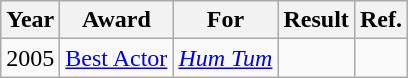<table class= "wikitable">
<tr>
<th>Year</th>
<th>Award</th>
<th>For</th>
<th>Result</th>
<th>Ref.</th>
</tr>
<tr>
<td>2005</td>
<td><a href='#'>Best Actor</a></td>
<td><em><a href='#'>Hum Tum</a></em></td>
<td></td>
<td></td>
</tr>
</table>
